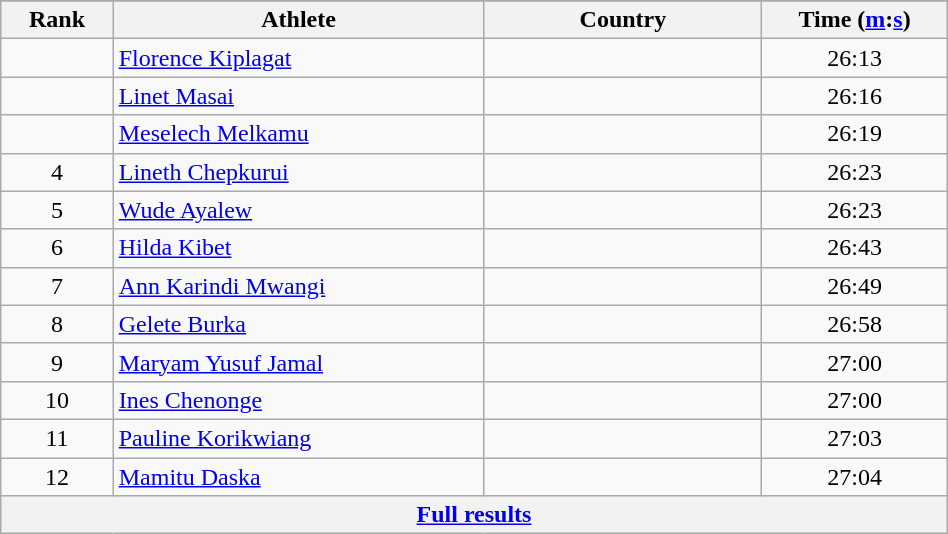<table class="wikitable" width=50%>
<tr>
</tr>
<tr>
<th width=5%>Rank</th>
<th width=20%>Athlete</th>
<th width=15%>Country</th>
<th width=10%>Time (<a href='#'>m</a>:<a href='#'>s</a>)</th>
</tr>
<tr align="center">
<td></td>
<td align="left"><a href='#'>Florence Kiplagat</a></td>
<td align="left"></td>
<td>26:13</td>
</tr>
<tr align="center">
<td></td>
<td align="left"><a href='#'>Linet Masai</a></td>
<td align="left"></td>
<td>26:16</td>
</tr>
<tr align="center">
<td></td>
<td align="left"><a href='#'>Meselech Melkamu</a></td>
<td align="left"></td>
<td>26:19</td>
</tr>
<tr align="center">
<td>4</td>
<td align="left"><a href='#'>Lineth Chepkurui</a></td>
<td align="left"></td>
<td>26:23</td>
</tr>
<tr align="center">
<td>5</td>
<td align="left"><a href='#'>Wude Ayalew</a></td>
<td align="left"></td>
<td>26:23</td>
</tr>
<tr align="center">
<td>6</td>
<td align="left"><a href='#'>Hilda Kibet</a></td>
<td align="left"></td>
<td>26:43</td>
</tr>
<tr align="center">
<td>7</td>
<td align="left"><a href='#'>Ann Karindi Mwangi</a></td>
<td align="left"></td>
<td>26:49</td>
</tr>
<tr align="center">
<td>8</td>
<td align="left"><a href='#'>Gelete Burka</a></td>
<td align="left"></td>
<td>26:58</td>
</tr>
<tr align="center">
<td>9</td>
<td align="left"><a href='#'>Maryam Yusuf Jamal</a></td>
<td align="left"></td>
<td>27:00</td>
</tr>
<tr align="center">
<td>10</td>
<td align="left"><a href='#'>Ines Chenonge</a></td>
<td align="left"></td>
<td>27:00</td>
</tr>
<tr align="center">
<td>11</td>
<td align="left"><a href='#'>Pauline Korikwiang</a></td>
<td align="left"></td>
<td>27:03</td>
</tr>
<tr align="center">
<td>12</td>
<td align="left"><a href='#'>Mamitu Daska</a></td>
<td align="left"></td>
<td>27:04</td>
</tr>
<tr>
<th colspan=4 align=center><a href='#'>Full results</a></th>
</tr>
</table>
